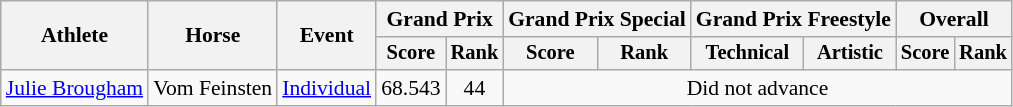<table class=wikitable style="font-size:90%">
<tr>
<th rowspan="2">Athlete</th>
<th rowspan="2">Horse</th>
<th rowspan="2">Event</th>
<th colspan="2">Grand Prix</th>
<th colspan="2">Grand Prix Special</th>
<th colspan="2">Grand Prix Freestyle</th>
<th colspan="2">Overall</th>
</tr>
<tr style="font-size:95%">
<th>Score</th>
<th>Rank</th>
<th>Score</th>
<th>Rank</th>
<th>Technical</th>
<th>Artistic</th>
<th>Score</th>
<th>Rank</th>
</tr>
<tr align=center>
<td align=left><a href='#'>Julie Brougham</a></td>
<td align=left>Vom Feinsten</td>
<td align=left><a href='#'>Individual</a></td>
<td>68.543</td>
<td>44</td>
<td colspan=6>Did not advance</td>
</tr>
</table>
